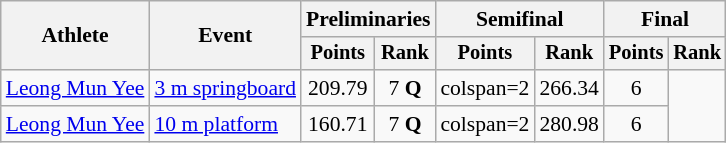<table class="wikitable" style="font-size:90%;">
<tr>
<th rowspan=2>Athlete</th>
<th rowspan=2>Event</th>
<th colspan=2>Preliminaries</th>
<th colspan=2>Semifinal</th>
<th colspan=2>Final</th>
</tr>
<tr style="font-size:95%">
<th>Points</th>
<th>Rank</th>
<th>Points</th>
<th>Rank</th>
<th>Points</th>
<th>Rank</th>
</tr>
<tr align=center>
<td align=left><a href='#'>Leong Mun Yee</a></td>
<td align=left><a href='#'>3 m springboard</a></td>
<td>209.79</td>
<td>7 <strong>Q</strong></td>
<td>colspan=2 </td>
<td>266.34</td>
<td>6</td>
</tr>
<tr align=center>
<td align=left><a href='#'>Leong Mun Yee</a></td>
<td align=left><a href='#'>10 m platform</a></td>
<td>160.71</td>
<td>7 <strong>Q</strong></td>
<td>colspan=2 </td>
<td>280.98</td>
<td>6</td>
</tr>
</table>
